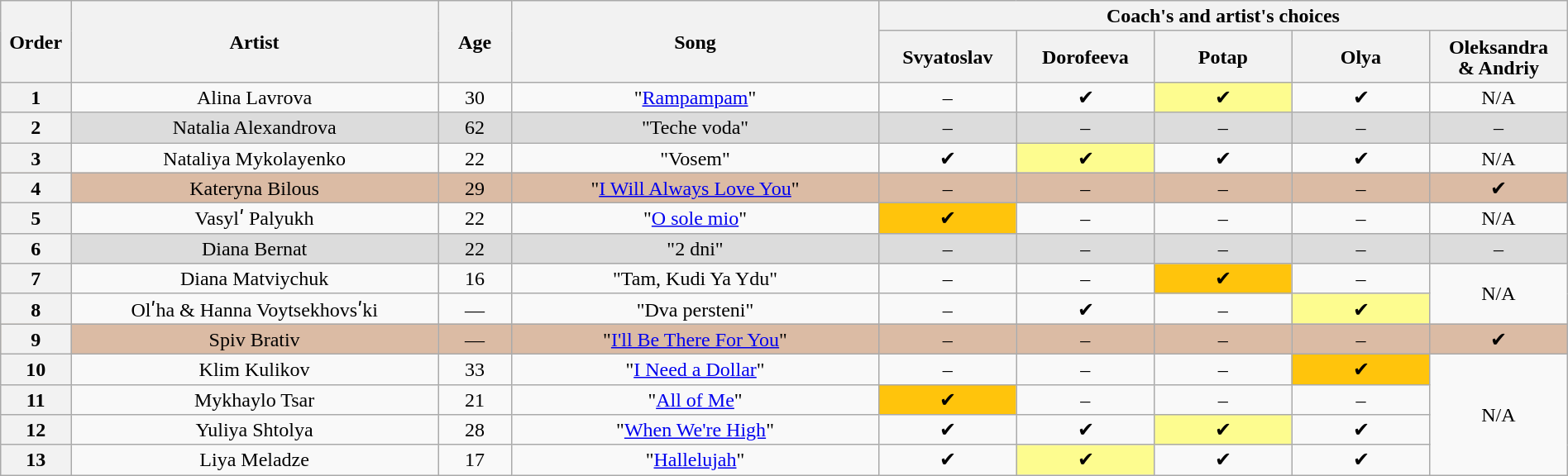<table class="wikitable" style="text-align:center; line-height:17px; width:100%">
<tr>
<th rowspan="2" scope="col" style="width:03%">Order</th>
<th rowspan="2" scope="col" style="width:20%">Artist</th>
<th rowspan="2" scope="col" style="width:04%">Age</th>
<th rowspan="2" scope="col" style="width:20%">Song</th>
<th colspan="5" scope="col" style="width:28%">Coach's and artist's choices</th>
</tr>
<tr>
<th style="width:7.5%">Svyatoslav</th>
<th style="width:7.5%">Dorofeeva</th>
<th style="width:7.5%">Potap</th>
<th style="width:7.5%">Olya</th>
<th style="width:7.5%">Oleksandra<br>& Andriy</th>
</tr>
<tr>
<th>1</th>
<td>Alina Lavrova</td>
<td>30</td>
<td>"<a href='#'>Rampampam</a>"</td>
<td>–</td>
<td>✔</td>
<td style="background:#fdfc8f">✔</td>
<td>✔</td>
<td>N/A</td>
</tr>
<tr style="background:#dcdcdc">
<th>2</th>
<td>Natalia Alexandrova</td>
<td>62</td>
<td>"Teche voda"</td>
<td>–</td>
<td>–</td>
<td>–</td>
<td>–</td>
<td>–</td>
</tr>
<tr>
<th>3</th>
<td>Nataliya Mykolayenko</td>
<td>22</td>
<td>"Vosem"</td>
<td>✔</td>
<td style="background:#fdfc8f">✔</td>
<td>✔</td>
<td>✔</td>
<td>N/A</td>
</tr>
<tr style="background:#dbbba4">
<th>4</th>
<td>Kateryna Bilous</td>
<td>29</td>
<td>"<a href='#'>I Will Always Love You</a>"</td>
<td>–</td>
<td>–</td>
<td>–</td>
<td>–</td>
<td>✔</td>
</tr>
<tr>
<th>5</th>
<td>Vasylʹ Palyukh</td>
<td>22</td>
<td>"<a href='#'>O sole mio</a>"</td>
<td style="background:#ffc40c">✔</td>
<td>–</td>
<td>–</td>
<td>–</td>
<td>N/A</td>
</tr>
<tr style="background:#dcdcdc">
<th>6</th>
<td>Diana Bernat</td>
<td>22</td>
<td>"2 dni"</td>
<td>–</td>
<td>–</td>
<td>–</td>
<td>–</td>
<td>–</td>
</tr>
<tr>
<th>7</th>
<td>Diana Matviychuk</td>
<td>16</td>
<td>"Tam, Kudi Ya Ydu"</td>
<td>–</td>
<td>–</td>
<td style="background:#ffc40c">✔</td>
<td>–</td>
<td rowspan="2">N/A</td>
</tr>
<tr>
<th>8</th>
<td>Olʹha & Hanna Voytsekhovsʹki</td>
<td>—</td>
<td>"Dva persteni"</td>
<td>–</td>
<td>✔</td>
<td>–</td>
<td style="background:#fdfc8f">✔</td>
</tr>
<tr style="background:#dbbba4">
<th>9</th>
<td>Spiv Brativ</td>
<td>—</td>
<td>"<a href='#'>I'll Be There For You</a>"</td>
<td>–</td>
<td>–</td>
<td>–</td>
<td>–</td>
<td>✔</td>
</tr>
<tr>
<th>10</th>
<td>Klim Kulikov</td>
<td>33</td>
<td>"<a href='#'>I Need a Dollar</a>"</td>
<td>–</td>
<td>–</td>
<td>–</td>
<td style="background:#ffc40c">✔</td>
<td rowspan="4">N/A</td>
</tr>
<tr>
<th>11</th>
<td>Mykhaylo Tsar</td>
<td>21</td>
<td>"<a href='#'>All of Me</a>"</td>
<td style="background:#ffc40c">✔</td>
<td>–</td>
<td>–</td>
<td>–</td>
</tr>
<tr>
<th>12</th>
<td>Yuliya Shtolya</td>
<td>28</td>
<td>"<a href='#'>When We're High</a>"</td>
<td>✔</td>
<td>✔</td>
<td style="background:#fdfc8f">✔</td>
<td>✔</td>
</tr>
<tr>
<th>13</th>
<td>Liya Meladze</td>
<td>17</td>
<td>"<a href='#'>Hallelujah</a>"</td>
<td>✔</td>
<td style="background:#fdfc8f">✔</td>
<td>✔</td>
<td>✔</td>
</tr>
</table>
